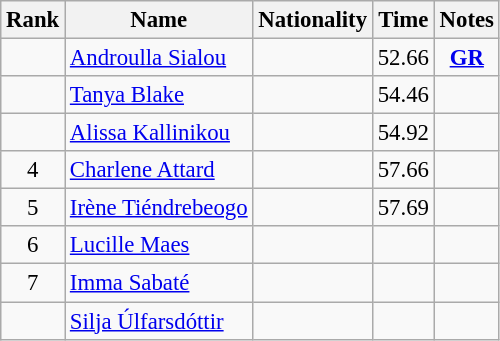<table class="wikitable sortable" style="text-align:center; font-size:95%">
<tr>
<th>Rank</th>
<th>Name</th>
<th>Nationality</th>
<th>Time</th>
<th>Notes</th>
</tr>
<tr>
<td></td>
<td align=left><a href='#'>Androulla Sialou</a></td>
<td align=left></td>
<td>52.66</td>
<td><strong><a href='#'>GR</a></strong></td>
</tr>
<tr>
<td></td>
<td align=left><a href='#'>Tanya Blake</a></td>
<td align=left></td>
<td>54.46</td>
<td></td>
</tr>
<tr>
<td></td>
<td align=left><a href='#'>Alissa Kallinikou</a></td>
<td align=left></td>
<td>54.92</td>
<td></td>
</tr>
<tr>
<td>4</td>
<td align=left><a href='#'>Charlene Attard</a></td>
<td align=left></td>
<td>57.66</td>
<td></td>
</tr>
<tr>
<td>5</td>
<td align=left><a href='#'>Irène Tiéndrebeogo</a></td>
<td align=left></td>
<td>57.69</td>
<td></td>
</tr>
<tr>
<td>6</td>
<td align=left><a href='#'>Lucille Maes</a></td>
<td align=left></td>
<td></td>
<td></td>
</tr>
<tr>
<td>7</td>
<td align=left><a href='#'>Imma Sabaté</a></td>
<td align=left></td>
<td></td>
<td></td>
</tr>
<tr>
<td></td>
<td align=left><a href='#'>Silja Úlfarsdóttir</a></td>
<td align=left></td>
<td></td>
<td></td>
</tr>
</table>
